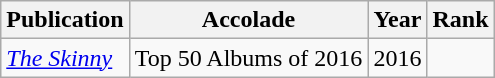<table class="sortable wikitable">
<tr>
<th>Publication</th>
<th>Accolade</th>
<th>Year</th>
<th>Rank</th>
</tr>
<tr>
<td><em><a href='#'>The Skinny</a></em></td>
<td>Top 50 Albums of 2016</td>
<td>2016</td>
<td></td>
</tr>
</table>
